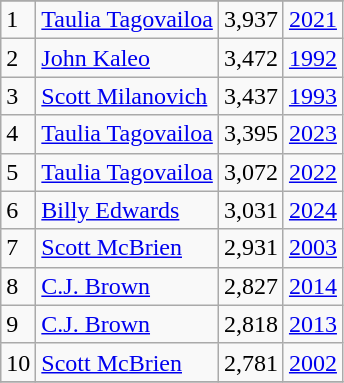<table class="wikitable">
<tr>
</tr>
<tr>
<td>1</td>
<td><a href='#'>Taulia Tagovailoa</a></td>
<td><abbr>3,937</abbr></td>
<td><a href='#'>2021</a></td>
</tr>
<tr>
<td>2</td>
<td><a href='#'>John Kaleo</a></td>
<td><abbr>3,472</abbr></td>
<td><a href='#'>1992</a></td>
</tr>
<tr>
<td>3</td>
<td><a href='#'>Scott Milanovich</a></td>
<td><abbr>3,437</abbr></td>
<td><a href='#'>1993</a></td>
</tr>
<tr>
<td>4</td>
<td><a href='#'>Taulia Tagovailoa</a></td>
<td><abbr>3,395</abbr></td>
<td><a href='#'>2023</a></td>
</tr>
<tr>
<td>5</td>
<td><a href='#'>Taulia Tagovailoa</a></td>
<td><abbr>3,072</abbr></td>
<td><a href='#'>2022</a></td>
</tr>
<tr>
<td>6</td>
<td><a href='#'>Billy Edwards</a></td>
<td><abbr>3,031</abbr></td>
<td><a href='#'>2024</a></td>
</tr>
<tr>
<td>7</td>
<td><a href='#'>Scott McBrien</a></td>
<td><abbr>2,931</abbr></td>
<td><a href='#'>2003</a></td>
</tr>
<tr>
<td>8</td>
<td><a href='#'>C.J. Brown</a></td>
<td><abbr>2,827</abbr></td>
<td><a href='#'>2014</a></td>
</tr>
<tr>
<td>9</td>
<td><a href='#'>C.J. Brown</a></td>
<td><abbr>2,818</abbr></td>
<td><a href='#'>2013</a></td>
</tr>
<tr>
<td>10</td>
<td><a href='#'>Scott McBrien</a></td>
<td><abbr>2,781</abbr></td>
<td><a href='#'>2002</a></td>
</tr>
<tr>
</tr>
</table>
